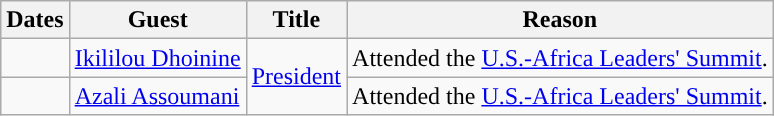<table class="wikitable sortable">
<tr>
<th>Dates</th>
<th>Guest</th>
<th>Title</th>
<th>Reason</th>
</tr>
<tr>
<td></td>
<td><a href='#'>Ikililou Dhoinine</a></td>
<td rowspan=2><a href='#'>President</a></td>
<td>Attended the <a href='#'>U.S.-Africa Leaders' Summit</a>.</td>
</tr>
<tr>
<td></td>
<td><a href='#'>Azali Assoumani</a></td>
<td>Attended the <a href='#'>U.S.-Africa Leaders' Summit</a>.</td>
</tr>
</table>
